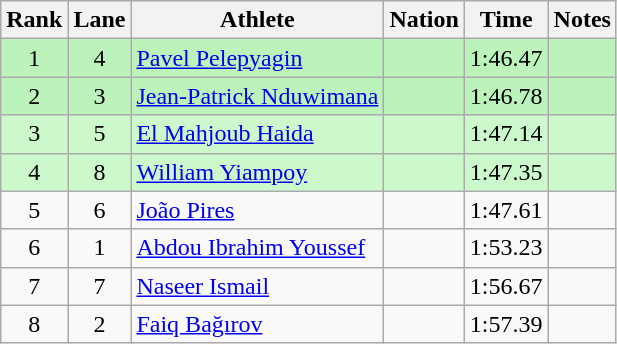<table class="wikitable sortable" style="text-align:center">
<tr>
<th>Rank</th>
<th>Lane</th>
<th>Athlete</th>
<th>Nation</th>
<th>Time</th>
<th>Notes</th>
</tr>
<tr bgcolor = "bbf3bb">
<td>1</td>
<td>4</td>
<td align="left"><a href='#'>Pavel Pelepyagin</a></td>
<td align="left"></td>
<td>1:46.47</td>
<td></td>
</tr>
<tr bgcolor = "bbf3bb">
<td>2</td>
<td>3</td>
<td align="left"><a href='#'>Jean-Patrick Nduwimana</a></td>
<td align="left"></td>
<td>1:46.78</td>
<td></td>
</tr>
<tr bgcolor=ccf9cc>
<td>3</td>
<td>5</td>
<td align="left"><a href='#'>El Mahjoub Haida</a></td>
<td align="left"></td>
<td>1:47.14</td>
<td></td>
</tr>
<tr bgcolor=ccf9cc>
<td>4</td>
<td>8</td>
<td align="left"><a href='#'>William Yiampoy</a></td>
<td align="left"></td>
<td>1:47.35</td>
<td></td>
</tr>
<tr>
<td>5</td>
<td>6</td>
<td align="left"><a href='#'>João Pires</a></td>
<td align="left"></td>
<td>1:47.61</td>
<td></td>
</tr>
<tr>
<td>6</td>
<td>1</td>
<td align="left"><a href='#'>Abdou Ibrahim Youssef</a></td>
<td align="left"></td>
<td>1:53.23</td>
<td></td>
</tr>
<tr>
<td>7</td>
<td>7</td>
<td align="left"><a href='#'>Naseer Ismail</a></td>
<td align="left"></td>
<td>1:56.67</td>
<td></td>
</tr>
<tr>
<td>8</td>
<td>2</td>
<td align="left"><a href='#'>Faiq Bağırov</a></td>
<td align="left"></td>
<td>1:57.39</td>
<td></td>
</tr>
</table>
